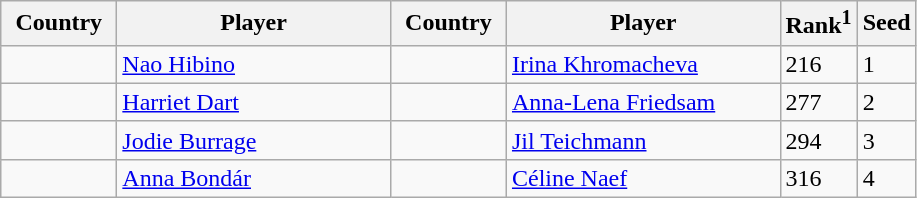<table class="sortable wikitable">
<tr>
<th width="70">Country</th>
<th width="175">Player</th>
<th width="70">Country</th>
<th width="175">Player</th>
<th>Rank<sup>1</sup></th>
<th>Seed</th>
</tr>
<tr>
<td></td>
<td><a href='#'>Nao Hibino</a></td>
<td></td>
<td><a href='#'>Irina Khromacheva</a></td>
<td>216</td>
<td>1</td>
</tr>
<tr>
<td></td>
<td><a href='#'>Harriet Dart</a></td>
<td></td>
<td><a href='#'>Anna-Lena Friedsam</a></td>
<td>277</td>
<td>2</td>
</tr>
<tr>
<td></td>
<td><a href='#'>Jodie Burrage</a></td>
<td></td>
<td><a href='#'>Jil Teichmann</a></td>
<td>294</td>
<td>3</td>
</tr>
<tr>
<td></td>
<td><a href='#'>Anna Bondár</a></td>
<td></td>
<td><a href='#'>Céline Naef</a></td>
<td>316</td>
<td>4</td>
</tr>
</table>
